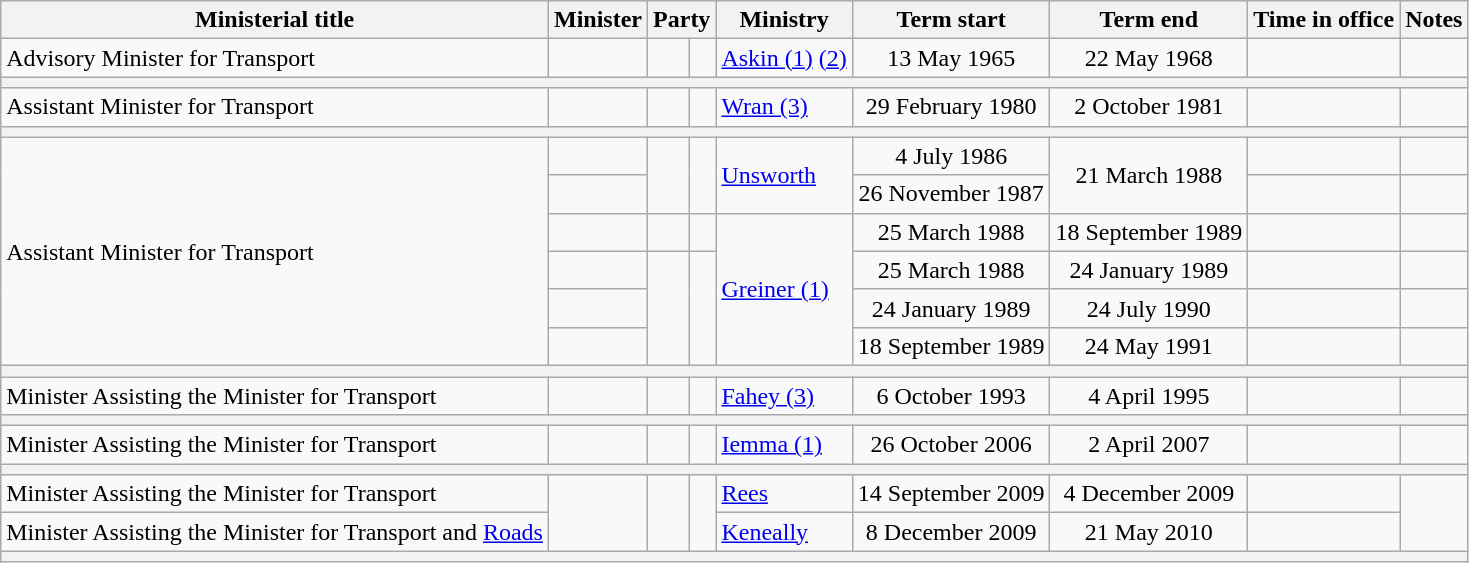<table class="wikitable sortable">
<tr>
<th>Ministerial title</th>
<th>Minister</th>
<th colspan=2>Party</th>
<th>Ministry</th>
<th>Term start</th>
<th>Term end</th>
<th>Time in office</th>
<th class="unsortable">Notes</th>
</tr>
<tr>
<td>Advisory Minister for Transport</td>
<td></td>
<td> </td>
<td></td>
<td align=center><a href='#'>Askin (1)</a> <a href='#'>(2)</a></td>
<td align=center>13 May 1965</td>
<td align=center>22 May 1968</td>
<td align=right></td>
<td></td>
</tr>
<tr>
<th colspan="9"></th>
</tr>
<tr>
<td>Assistant Minister for Transport</td>
<td></td>
<td> </td>
<td></td>
<td><a href='#'>Wran (3)</a></td>
<td align=center>29 February 1980</td>
<td align=center>2 October 1981</td>
<td align=right></td>
<td></td>
</tr>
<tr>
<th colspan="9"></th>
</tr>
<tr>
<td rowspan=6>Assistant Minister for Transport</td>
<td></td>
<td rowspan=2 > </td>
<td rowspan=2></td>
<td rowspan=2><a href='#'>Unsworth</a></td>
<td align=center>4 July 1986</td>
<td rowspan=2 align=center>21 March 1988</td>
<td align=right></td>
<td></td>
</tr>
<tr>
<td></td>
<td align=center>26 November 1987</td>
<td align=right></td>
<td></td>
</tr>
<tr>
<td></td>
<td> </td>
<td></td>
<td rowspan=4><a href='#'>Greiner (1)</a></td>
<td align=center>25 March 1988</td>
<td align=center>18 September 1989</td>
<td align=right></td>
<td></td>
</tr>
<tr>
<td></td>
<td rowspan=3 > </td>
<td rowspan=3></td>
<td align=center>25 March 1988</td>
<td align=center>24 January 1989</td>
<td align=right></td>
<td></td>
</tr>
<tr>
<td></td>
<td align=center>24 January 1989</td>
<td align=center>24 July 1990</td>
<td align=right></td>
<td></td>
</tr>
<tr>
<td></td>
<td align=center>18 September 1989</td>
<td align=center>24 May 1991</td>
<td align=right></td>
<td></td>
</tr>
<tr>
<th colspan="9"></th>
</tr>
<tr>
<td>Minister Assisting the Minister for Transport</td>
<td></td>
<td> </td>
<td></td>
<td><a href='#'>Fahey (3)</a></td>
<td align=center>6 October 1993</td>
<td align=center>4 April 1995</td>
<td align=right></td>
<td></td>
</tr>
<tr>
<th colspan="9"></th>
</tr>
<tr>
<td>Minister Assisting the Minister for Transport</td>
<td></td>
<td> </td>
<td></td>
<td><a href='#'>Iemma (1)</a></td>
<td align=center>26 October 2006</td>
<td align=center>2 April 2007</td>
<td align=right></td>
<td></td>
</tr>
<tr>
<th colspan="9"></th>
</tr>
<tr>
<td>Minister Assisting the Minister for Transport</td>
<td rowspan=2></td>
<td rowspan=2 > </td>
<td rowspan=2></td>
<td><a href='#'>Rees</a></td>
<td align=center>14 September 2009</td>
<td align=center>4 December 2009</td>
<td align=right></td>
<td rowspan=2></td>
</tr>
<tr>
<td>Minister Assisting the Minister for Transport and <a href='#'>Roads</a></td>
<td><a href='#'>Keneally</a></td>
<td align=center>8 December 2009</td>
<td align=center>21 May 2010</td>
<td align=right></td>
</tr>
<tr>
<th colspan="9"></th>
</tr>
</table>
